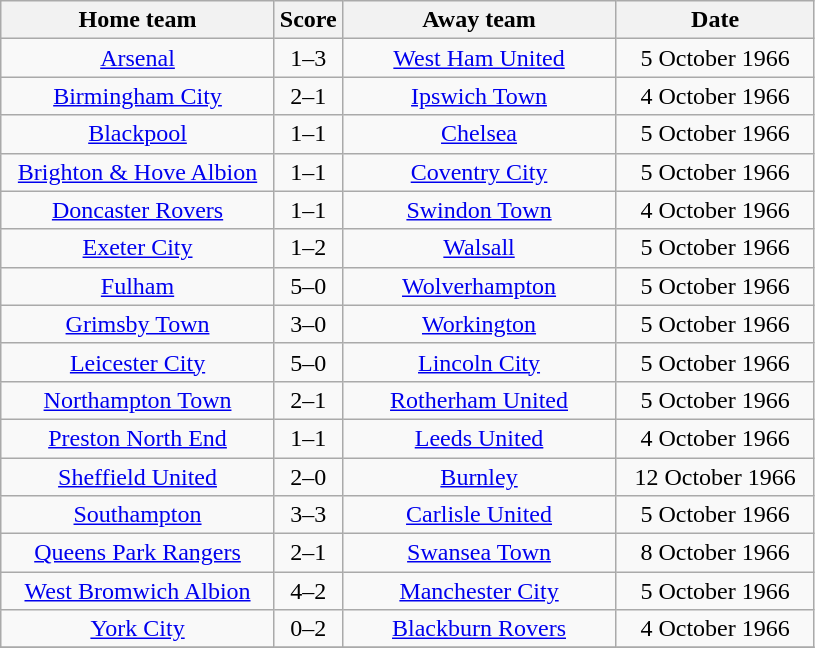<table class="wikitable" style="text-align:center;">
<tr>
<th width=175>Home team</th>
<th width=20>Score</th>
<th width=175>Away team</th>
<th width=125>Date</th>
</tr>
<tr>
<td><a href='#'>Arsenal</a></td>
<td>1–3</td>
<td><a href='#'>West Ham United</a></td>
<td>5 October 1966</td>
</tr>
<tr>
<td><a href='#'>Birmingham City</a></td>
<td>2–1</td>
<td><a href='#'>Ipswich Town</a></td>
<td>4 October 1966</td>
</tr>
<tr>
<td><a href='#'>Blackpool</a></td>
<td>1–1</td>
<td><a href='#'>Chelsea</a></td>
<td>5 October 1966</td>
</tr>
<tr>
<td><a href='#'>Brighton & Hove Albion</a></td>
<td>1–1</td>
<td><a href='#'>Coventry City</a></td>
<td>5 October 1966</td>
</tr>
<tr>
<td><a href='#'>Doncaster Rovers</a></td>
<td>1–1</td>
<td><a href='#'>Swindon Town</a></td>
<td>4 October 1966</td>
</tr>
<tr>
<td><a href='#'>Exeter City</a></td>
<td>1–2</td>
<td><a href='#'>Walsall</a></td>
<td>5 October 1966</td>
</tr>
<tr>
<td><a href='#'>Fulham</a></td>
<td>5–0</td>
<td><a href='#'>Wolverhampton</a></td>
<td>5 October 1966</td>
</tr>
<tr>
<td><a href='#'>Grimsby Town</a></td>
<td>3–0</td>
<td><a href='#'>Workington</a></td>
<td>5 October 1966</td>
</tr>
<tr>
<td><a href='#'>Leicester City</a></td>
<td>5–0</td>
<td><a href='#'>Lincoln City</a></td>
<td>5 October 1966</td>
</tr>
<tr>
<td><a href='#'>Northampton Town</a></td>
<td>2–1</td>
<td><a href='#'>Rotherham United</a></td>
<td>5 October 1966</td>
</tr>
<tr>
<td><a href='#'>Preston North End</a></td>
<td>1–1</td>
<td><a href='#'>Leeds United</a></td>
<td>4 October 1966</td>
</tr>
<tr>
<td><a href='#'>Sheffield United</a></td>
<td>2–0</td>
<td><a href='#'>Burnley</a></td>
<td>12 October 1966</td>
</tr>
<tr>
<td><a href='#'>Southampton</a></td>
<td>3–3</td>
<td><a href='#'>Carlisle United</a></td>
<td>5 October 1966</td>
</tr>
<tr>
<td><a href='#'>Queens Park Rangers</a></td>
<td>2–1</td>
<td><a href='#'>Swansea Town</a></td>
<td>8 October 1966</td>
</tr>
<tr>
<td><a href='#'>West Bromwich Albion</a></td>
<td>4–2</td>
<td><a href='#'>Manchester City</a></td>
<td>5 October 1966</td>
</tr>
<tr>
<td><a href='#'>York City</a></td>
<td>0–2</td>
<td><a href='#'>Blackburn Rovers</a></td>
<td>4 October 1966</td>
</tr>
<tr>
</tr>
</table>
